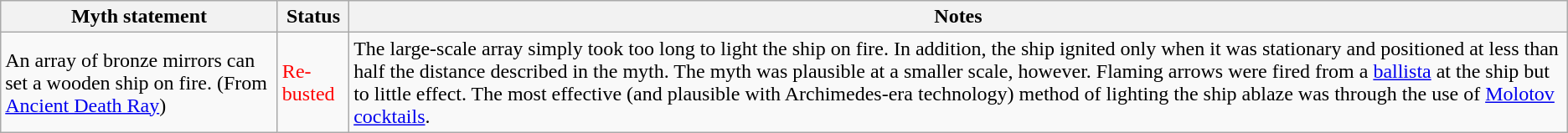<table class="wikitable plainrowheaders">
<tr>
<th>Myth statement</th>
<th>Status</th>
<th>Notes</th>
</tr>
<tr>
<td>An array of bronze mirrors can set a wooden ship on fire. (From <a href='#'>Ancient Death Ray</a>)</td>
<td style="color:red">Re-busted</td>
<td>The large-scale array simply took too long to light the ship on fire. In addition, the ship ignited only when it was stationary and positioned at less than half the distance described in the myth. The myth was plausible at a smaller scale, however. Flaming arrows were fired from a <a href='#'>ballista</a> at the ship but to little effect. The most effective (and plausible with Archimedes-era technology) method of lighting the ship ablaze was through the use of <a href='#'>Molotov cocktails</a>.</td>
</tr>
</table>
